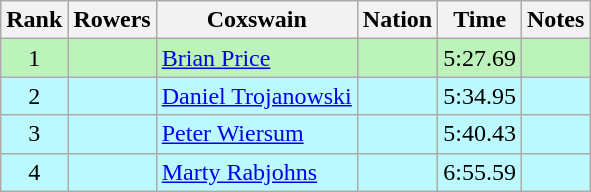<table class="wikitable sortable" style="text-align:center">
<tr>
<th>Rank</th>
<th>Rowers</th>
<th>Coxswain</th>
<th>Nation</th>
<th>Time</th>
<th>Notes</th>
</tr>
<tr bgcolor=bbf3bb>
<td>1</td>
<td></td>
<td align=left><a href='#'>Brian Price</a></td>
<td align=left></td>
<td>5:27.69</td>
<td></td>
</tr>
<tr bgcolor=bbf9ff>
<td>2</td>
<td></td>
<td align=left><a href='#'>Daniel Trojanowski</a></td>
<td align=left></td>
<td>5:34.95</td>
<td></td>
</tr>
<tr bgcolor=bbf9ff>
<td>3</td>
<td></td>
<td align=left><a href='#'>Peter Wiersum</a></td>
<td align=left></td>
<td>5:40.43</td>
<td></td>
</tr>
<tr bgcolor=bbf9ff>
<td>4</td>
<td></td>
<td align=left><a href='#'>Marty Rabjohns</a></td>
<td align=left></td>
<td>6:55.59</td>
<td></td>
</tr>
</table>
